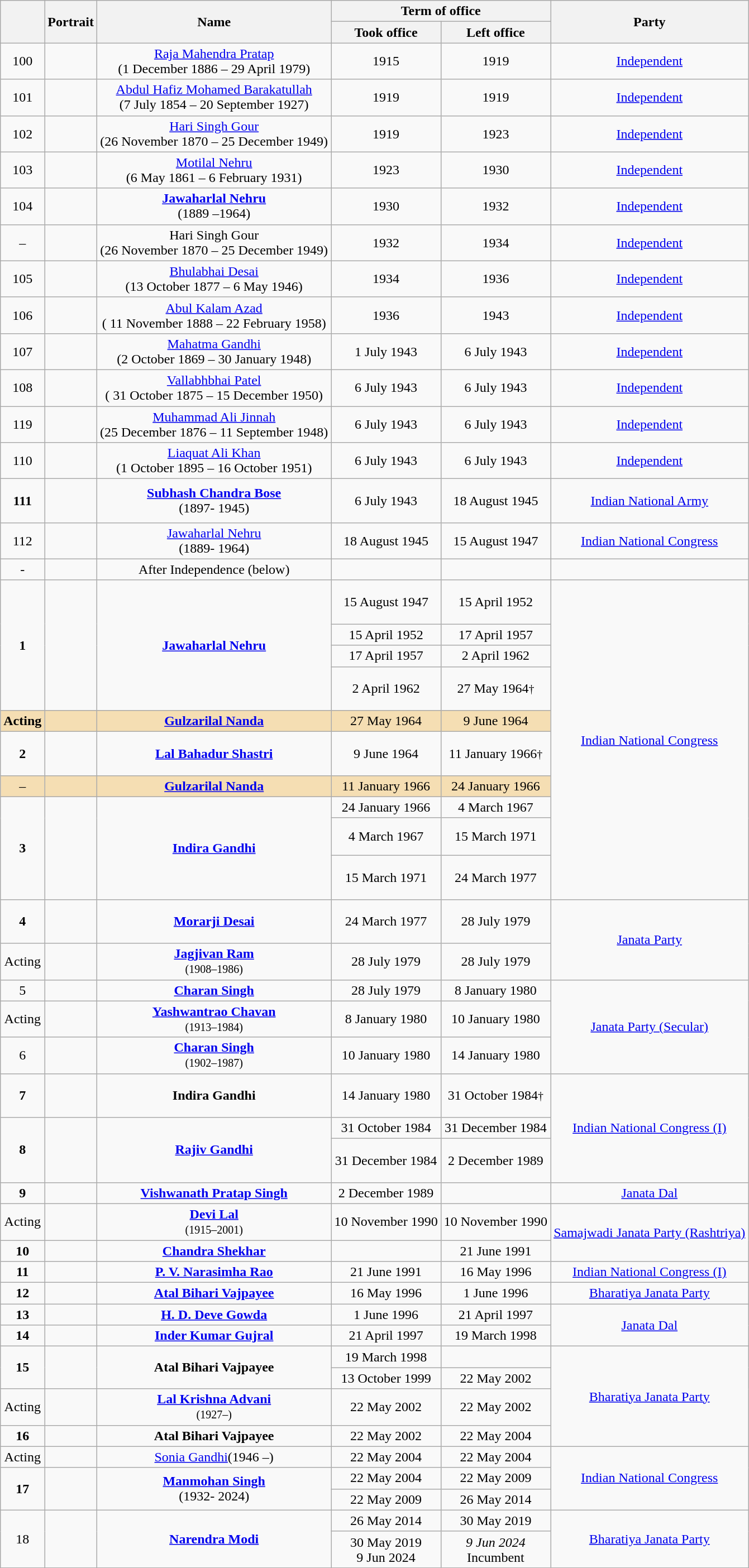<table class="wikitable" style="text-align:center">
<tr>
<th rowspan="2" scope="col"></th>
<th rowspan="2" scope="col">Portrait</th>
<th rowspan="2" scope="col">Name<br></th>
<th colspan="2" scope="col">Term of office</th>
<th rowspan="2" scope="col">Party</th>
</tr>
<tr>
<th>Took office</th>
<th>Left office</th>
</tr>
<tr>
<td>100</td>
<td></td>
<td><a href='#'>Raja Mahendra Pratap</a><br>(1 December 1886 – 29 April 1979)</td>
<td>1915</td>
<td>1919</td>
<td><a href='#'>Independent</a></td>
</tr>
<tr>
<td>101</td>
<td></td>
<td><a href='#'>Abdul Hafiz Mohamed Barakatullah</a><br>(7 July 1854 – 20 September 1927)</td>
<td>1919</td>
<td>1919</td>
<td><a href='#'>Independent</a></td>
</tr>
<tr>
<td>102</td>
<td></td>
<td><a href='#'>Hari Singh Gour</a><br>(26 November 1870 – 25 December 1949)</td>
<td>1919</td>
<td>1923</td>
<td><a href='#'>Independent</a></td>
</tr>
<tr>
<td>103</td>
<td></td>
<td><a href='#'>Motilal Nehru</a><br>(6 May 1861 – 6 February 1931)</td>
<td>1923</td>
<td>1930</td>
<td><a href='#'>Independent</a></td>
</tr>
<tr>
<td>104</td>
<td></td>
<td><strong><a href='#'>Jawaharlal Nehru</a></strong><br>(1889 –1964)</td>
<td>1930</td>
<td>1932</td>
<td><a href='#'>Independent</a></td>
</tr>
<tr>
<td>–</td>
<td></td>
<td>Hari Singh Gour<br>(26 November 1870 – 25 December 1949)</td>
<td>1932</td>
<td>1934</td>
<td><a href='#'>Independent</a></td>
</tr>
<tr>
<td>105</td>
<td></td>
<td><a href='#'>Bhulabhai Desai</a><br>(13 October 1877 – 6 May 1946)</td>
<td>1934</td>
<td>1936</td>
<td><a href='#'>Independent</a></td>
</tr>
<tr>
<td>106</td>
<td></td>
<td><a href='#'>Abul Kalam Azad</a><br>( 11 November 1888 – 22 February 1958)</td>
<td>1936</td>
<td>1943</td>
<td><a href='#'>Independent</a></td>
</tr>
<tr>
<td>107</td>
<td></td>
<td><a href='#'>Mahatma Gandhi</a><br>(2 October 1869 – 30 January 1948)</td>
<td>1 July 1943</td>
<td>6 July 1943</td>
<td><a href='#'>Independent</a></td>
</tr>
<tr>
<td>108</td>
<td></td>
<td><a href='#'>Vallabhbhai Patel</a><br>( 31 October 1875 – 15 December 1950)</td>
<td>6 July 1943</td>
<td>6 July 1943</td>
<td><a href='#'>Independent</a></td>
</tr>
<tr>
<td>119</td>
<td></td>
<td><a href='#'>Muhammad Ali Jinnah</a><br>(25 December 1876 – 11 September 1948)</td>
<td>6 July 1943</td>
<td>6 July 1943</td>
<td><a href='#'>Independent</a></td>
</tr>
<tr>
<td>110</td>
<td></td>
<td><a href='#'>Liaquat Ali Khan</a><br>(1 October 1895 – 16 October 1951)</td>
<td>6 July 1943</td>
<td>6 July 1943</td>
<td><a href='#'>Independent</a></td>
</tr>
<tr>
<td rowspan="1"><strong>111</strong></td>
<td rowspan="1"></td>
<td rowspan="1"><strong><a href='#'>Subhash Chandra Bose</a></strong><br>(1897- 1945)</td>
<td style="height: 45px;">6 July 1943</td>
<td>18 August 1945</td>
<td rowspan="1"><a href='#'>Indian National Army</a></td>
</tr>
<tr>
<td>112</td>
<td></td>
<td><a href='#'>Jawaharlal Nehru</a><br>(1889- 1964)</td>
<td>18 August 1945</td>
<td>15 August 1947</td>
<td><a href='#'>Indian National Congress</a></td>
</tr>
<tr>
<td>-</td>
<td></td>
<td>After Independence (below)</td>
<td></td>
<td></td>
<td></td>
</tr>
<tr>
<td rowspan="4"><strong>1</strong></td>
<td rowspan="4"></td>
<td rowspan="4"><strong><a href='#'>Jawaharlal Nehru</a></strong><br></td>
<td style="height: 45px;">15 August 1947</td>
<td>15 April 1952</td>
<td rowspan="10"><a href='#'>Indian National Congress</a></td>
</tr>
<tr>
<td>15 April 1952</td>
<td>17 April 1957</td>
</tr>
<tr>
<td>17 April 1957</td>
<td>2 April 1962</td>
</tr>
<tr>
<td style="height: 45px;">2 April 1962</td>
<td>27 May 1964<small>†</small></td>
</tr>
<tr>
<td style="background-color:Wheat"><strong>Acting</strong></td>
<td style="background-color:Wheat"></td>
<td style="background-color:Wheat"><strong><a href='#'>Gulzarilal Nanda</a></strong><br></td>
<td style="background-color:Wheat">27 May 1964</td>
<td style="background-color:Wheat">9 June 1964</td>
</tr>
<tr>
<td style="height: 45px;"><strong>2</strong></td>
<td></td>
<td><strong><a href='#'>Lal Bahadur Shastri</a></strong><br></td>
<td>9 June 1964</td>
<td>11 January 1966<small>†</small></td>
</tr>
<tr style="background-color:Wheat" | ->
<td>–</td>
<td></td>
<td><strong><a href='#'>Gulzarilal Nanda</a></strong><br></td>
<td>11 January 1966</td>
<td>24 January 1966</td>
</tr>
<tr>
<td rowspan="3" style="height: 45px;"><strong>3</strong></td>
<td rowspan="3"></td>
<td rowspan="3"><strong><a href='#'>Indira Gandhi</a></strong><br></td>
<td>24 January 1966</td>
<td>4 March 1967</td>
</tr>
<tr style="height: 45px;">
<td>4 March 1967</td>
<td>15 March 1971</td>
</tr>
<tr>
<td style="height: 45px;">15 March 1971</td>
<td>24 March 1977</td>
</tr>
<tr>
<td><strong>4</strong></td>
<td></td>
<td><strong><a href='#'>Morarji Desai</a></strong><br></td>
<td style="height: 45px;">24 March 1977</td>
<td>28 July 1979</td>
<td rowspan="2"><a href='#'>Janata Party</a></td>
</tr>
<tr>
<td>Acting</td>
<td></td>
<td><strong><a href='#'>Jagjivan Ram</a></strong><br><small>(1908–1986)</small></td>
<td>28 July 1979</td>
<td>28 July 1979</td>
</tr>
<tr>
<td>5</td>
<td></td>
<td><strong><a href='#'>Charan Singh</a></strong><br></td>
<td>28 July 1979</td>
<td>8 January 1980</td>
<td rowspan="3"><a href='#'>Janata Party (Secular)</a></td>
</tr>
<tr>
<td>Acting</td>
<td></td>
<td><strong><a href='#'>Yashwantrao Chavan</a></strong><br><small>(1913–1984)</small></td>
<td>8 January 1980</td>
<td>10 January 1980</td>
</tr>
<tr>
<td>6</td>
<td></td>
<td><strong><a href='#'>Charan Singh</a></strong><br><small>(1902–1987)</small></td>
<td>10 January 1980</td>
<td>14 January 1980</td>
</tr>
<tr>
<td style="height: 45px;"><strong>7</strong></td>
<td></td>
<td><strong>Indira Gandhi</strong><br></td>
<td>14 January 1980</td>
<td>31 October 1984<small>†</small></td>
<td rowspan="3"><a href='#'>Indian National Congress (I)</a></td>
</tr>
<tr>
<td rowspan="2" style="height: 45px;"><strong>8</strong></td>
<td rowspan="2"></td>
<td rowspan="2"><strong><a href='#'>Rajiv Gandhi</a></strong><br></td>
<td>31 October 1984</td>
<td>31 December 1984</td>
</tr>
<tr>
<td style="height: 45px;">31 December 1984</td>
<td>2 December 1989</td>
</tr>
<tr>
<td><strong>9</strong></td>
<td></td>
<td><strong><a href='#'>Vishwanath Pratap Singh</a></strong><br></td>
<td>2 December 1989</td>
<td></td>
<td><a href='#'>Janata Dal</a><br></td>
</tr>
<tr>
<td>Acting</td>
<td></td>
<td><strong><a href='#'>Devi Lal</a></strong><br><small>(1915–2001)</small></td>
<td>10 November 1990</td>
<td>10 November 1990</td>
<td rowspan="2"><a href='#'>Samajwadi Janata Party (Rashtriya)</a></td>
</tr>
<tr>
<td><strong>10</strong></td>
<td></td>
<td><strong><a href='#'>Chandra Shekhar</a></strong><br></td>
<td></td>
<td>21 June 1991</td>
</tr>
<tr>
<td><strong>11</strong></td>
<td></td>
<td><strong><a href='#'>P. V. Narasimha Rao</a></strong><br></td>
<td>21 June 1991</td>
<td>16 May 1996</td>
<td><a href='#'>Indian National Congress (I)</a></td>
</tr>
<tr>
<td><strong>12</strong></td>
<td></td>
<td><strong><a href='#'>Atal Bihari Vajpayee</a></strong><br></td>
<td>16 May 1996</td>
<td>1 June 1996</td>
<td><a href='#'>Bharatiya Janata Party</a></td>
</tr>
<tr>
<td><strong>13</strong></td>
<td></td>
<td><strong><a href='#'>H. D. Deve Gowda</a></strong><br></td>
<td>1 June 1996</td>
<td>21 April 1997</td>
<td rowspan="2"><a href='#'>Janata Dal</a><br></td>
</tr>
<tr>
<td><strong>14</strong></td>
<td></td>
<td><strong><a href='#'>Inder Kumar Gujral</a></strong><br></td>
<td>21 April 1997</td>
<td>19 March 1998</td>
</tr>
<tr>
<td rowspan="2"><strong>15</strong></td>
<td rowspan="2"></td>
<td rowspan="2"><strong>Atal Bihari Vajpayee</strong><br></td>
<td>19 March 1998</td>
<td></td>
<td rowspan="4"><a href='#'>Bharatiya Janata Party</a><br></td>
</tr>
<tr>
<td>13 October 1999</td>
<td>22 May 2002</td>
</tr>
<tr>
<td>Acting</td>
<td></td>
<td><strong><a href='#'>Lal Krishna Advani</a></strong><br><small>(1927–)</small></td>
<td>22 May 2002</td>
<td>22 May 2002</td>
</tr>
<tr>
<td><strong>16</strong></td>
<td></td>
<td><strong>Atal Bihari Vajpayee</strong><br></td>
<td>22 May 2002</td>
<td>22 May 2004</td>
</tr>
<tr>
<td>Acting</td>
<td></td>
<td><a href='#'>Sonia Gandhi</a>(1946 –)</td>
<td>22 May 2004</td>
<td>22 May 2004</td>
<td rowspan="3"><a href='#'>Indian National Congress</a><br></td>
</tr>
<tr>
<td rowspan="2"><strong>17</strong></td>
<td rowspan="2"></td>
<td rowspan="2"><strong><a href='#'>Manmohan Singh</a></strong><br>(1932- 2024)</td>
<td>22 May 2004</td>
<td>22 May 2009</td>
</tr>
<tr>
<td>22 May 2009</td>
<td>26 May 2014</td>
</tr>
<tr>
<td rowspan="2">18</td>
<td rowspan="2"></td>
<td rowspan="2"><strong><a href='#'>Narendra Modi</a></strong><br></td>
<td>26 May 2014</td>
<td>30 May 2019</td>
<td rowspan="2"><a href='#'>Bharatiya Janata Party</a><br></td>
</tr>
<tr>
<td>30 May 2019<br>9 Jun 2024</td>
<td><em>9 Jun 2024</em><br>Incumbent</td>
</tr>
</table>
